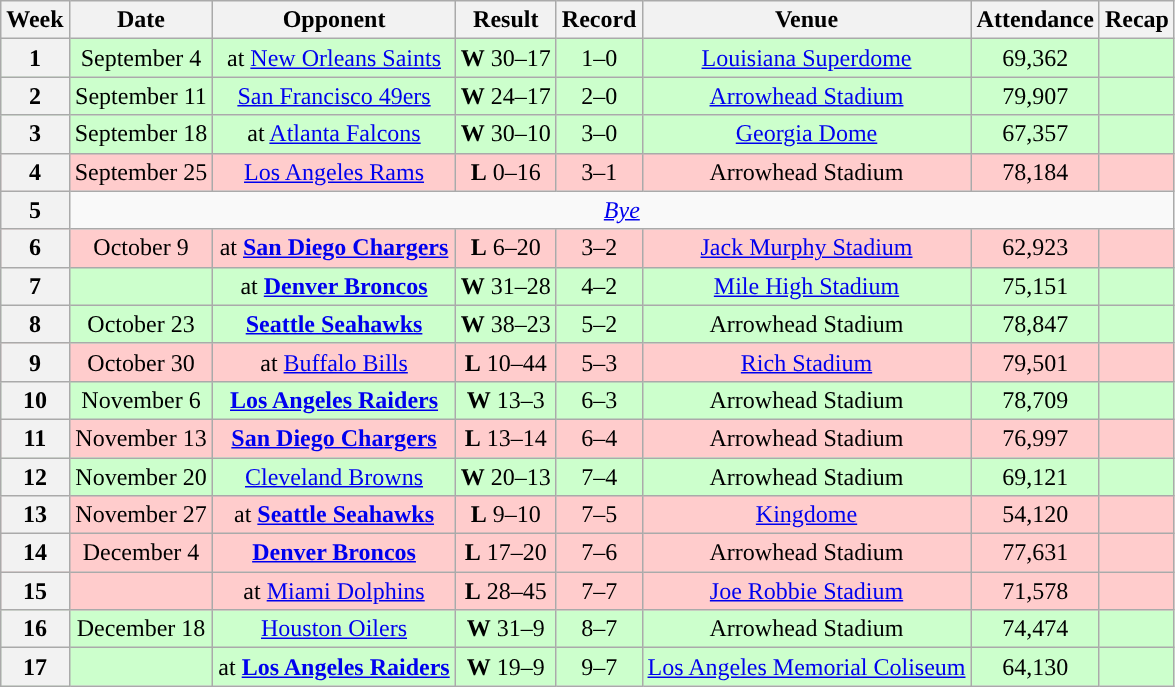<table class="wikitable" style="text-align:center">
<tr>
<th>Week</th>
<th>Date</th>
<th>Opponent</th>
<th>Result</th>
<th>Record</th>
<th>Venue</th>
<th>Attendance</th>
<th>Recap</th>
</tr>
<tr style="background:#cfc">
<th>1</th>
<td>September 4</td>
<td>at <a href='#'>New Orleans Saints</a></td>
<td><strong>W</strong> 30–17</td>
<td>1–0</td>
<td><a href='#'>Louisiana Superdome</a></td>
<td>69,362</td>
<td></td>
</tr>
<tr style="background:#cfc">
<th>2</th>
<td>September 11</td>
<td><a href='#'>San Francisco 49ers</a></td>
<td><strong>W</strong> 24–17</td>
<td>2–0</td>
<td><a href='#'>Arrowhead Stadium</a></td>
<td>79,907</td>
<td></td>
</tr>
<tr style="background:#cfc">
<th>3</th>
<td>September 18</td>
<td>at <a href='#'>Atlanta Falcons</a></td>
<td><strong>W</strong> 30–10</td>
<td>3–0</td>
<td><a href='#'>Georgia Dome</a></td>
<td>67,357</td>
<td></td>
</tr>
<tr style="background:#fcc">
<th>4</th>
<td>September 25</td>
<td><a href='#'>Los Angeles Rams</a></td>
<td><strong>L</strong> 0–16</td>
<td>3–1</td>
<td>Arrowhead Stadium</td>
<td>78,184</td>
<td></td>
</tr>
<tr>
<th>5</th>
<td colspan="7"><em><a href='#'>Bye</a></em></td>
</tr>
<tr style="background:#fcc">
<th>6</th>
<td>October 9</td>
<td>at <strong><a href='#'>San Diego Chargers</a></strong></td>
<td><strong>L</strong> 6–20</td>
<td>3–2</td>
<td><a href='#'>Jack Murphy Stadium</a></td>
<td>62,923</td>
<td></td>
</tr>
<tr style="background:#cfc">
<th>7</th>
<td></td>
<td>at <strong><a href='#'>Denver Broncos</a></strong></td>
<td><strong>W</strong> 31–28</td>
<td>4–2</td>
<td><a href='#'>Mile High Stadium</a></td>
<td>75,151</td>
<td></td>
</tr>
<tr style="background:#cfc">
<th>8</th>
<td>October 23</td>
<td><strong><a href='#'>Seattle Seahawks</a></strong></td>
<td><strong>W</strong> 38–23</td>
<td>5–2</td>
<td>Arrowhead Stadium</td>
<td>78,847</td>
<td></td>
</tr>
<tr style="background:#fcc">
<th>9</th>
<td>October 30</td>
<td>at <a href='#'>Buffalo Bills</a></td>
<td><strong>L</strong> 10–44</td>
<td>5–3</td>
<td><a href='#'>Rich Stadium</a></td>
<td>79,501</td>
<td></td>
</tr>
<tr style="background:#cfc">
<th>10</th>
<td>November 6</td>
<td><strong><a href='#'>Los Angeles Raiders</a></strong></td>
<td><strong>W</strong> 13–3</td>
<td>6–3</td>
<td>Arrowhead Stadium</td>
<td>78,709</td>
<td></td>
</tr>
<tr style="background:#fcc">
<th>11</th>
<td>November 13</td>
<td><strong><a href='#'>San Diego Chargers</a></strong></td>
<td><strong>L</strong> 13–14</td>
<td>6–4</td>
<td>Arrowhead Stadium</td>
<td>76,997</td>
<td></td>
</tr>
<tr style="background:#cfc">
<th>12</th>
<td>November 20</td>
<td><a href='#'>Cleveland Browns</a></td>
<td><strong>W</strong> 20–13</td>
<td>7–4</td>
<td>Arrowhead Stadium</td>
<td>69,121</td>
<td></td>
</tr>
<tr style="background:#fcc">
<th>13</th>
<td>November 27</td>
<td>at <strong><a href='#'>Seattle Seahawks</a></strong></td>
<td><strong>L</strong> 9–10</td>
<td>7–5</td>
<td><a href='#'>Kingdome</a></td>
<td>54,120</td>
<td></td>
</tr>
<tr style="background:#fcc">
<th>14</th>
<td>December 4</td>
<td><strong><a href='#'>Denver Broncos</a></strong></td>
<td><strong>L</strong> 17–20 </td>
<td>7–6</td>
<td>Arrowhead Stadium</td>
<td>77,631</td>
<td></td>
</tr>
<tr style="background:#fcc">
<th>15</th>
<td></td>
<td>at <a href='#'>Miami Dolphins</a></td>
<td><strong>L</strong> 28–45</td>
<td>7–7</td>
<td><a href='#'>Joe Robbie Stadium</a></td>
<td>71,578</td>
<td></td>
</tr>
<tr style="background:#cfc">
<th>16</th>
<td>December 18</td>
<td><a href='#'>Houston Oilers</a></td>
<td><strong>W</strong> 31–9</td>
<td>8–7</td>
<td>Arrowhead Stadium</td>
<td>74,474</td>
<td></td>
</tr>
<tr style="background:#cfc">
<th>17</th>
<td></td>
<td>at <strong><a href='#'>Los Angeles Raiders</a></strong></td>
<td><strong>W</strong> 19–9</td>
<td>9–7</td>
<td><a href='#'>Los Angeles Memorial Coliseum</a></td>
<td>64,130</td>
<td></td>
</tr>
</table>
